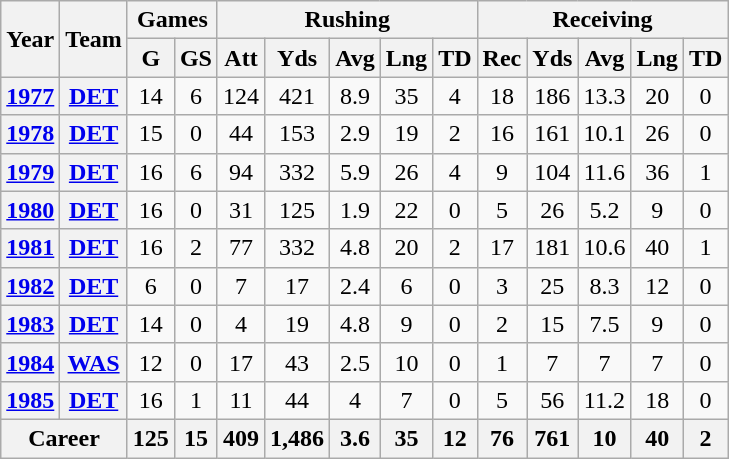<table class=wikitable style="text-align:center">
<tr>
<th rowspan="2">Year</th>
<th rowspan="2">Team</th>
<th colspan="2">Games</th>
<th colspan="5">Rushing</th>
<th colspan="5">Receiving</th>
</tr>
<tr>
<th>G</th>
<th>GS</th>
<th>Att</th>
<th>Yds</th>
<th>Avg</th>
<th>Lng</th>
<th>TD</th>
<th>Rec</th>
<th>Yds</th>
<th>Avg</th>
<th>Lng</th>
<th>TD</th>
</tr>
<tr>
<th><a href='#'>1977</a></th>
<th><a href='#'>DET</a></th>
<td>14</td>
<td>6</td>
<td>124</td>
<td>421</td>
<td>8.9</td>
<td>35</td>
<td>4</td>
<td>18</td>
<td>186</td>
<td>13.3</td>
<td>20</td>
<td>0</td>
</tr>
<tr>
<th><a href='#'>1978</a></th>
<th><a href='#'>DET</a></th>
<td>15</td>
<td>0</td>
<td>44</td>
<td>153</td>
<td>2.9</td>
<td>19</td>
<td>2</td>
<td>16</td>
<td>161</td>
<td>10.1</td>
<td>26</td>
<td>0</td>
</tr>
<tr>
<th><a href='#'>1979</a></th>
<th><a href='#'>DET</a></th>
<td>16</td>
<td>6</td>
<td>94</td>
<td>332</td>
<td>5.9</td>
<td>26</td>
<td>4</td>
<td>9</td>
<td>104</td>
<td>11.6</td>
<td>36</td>
<td>1</td>
</tr>
<tr>
<th><a href='#'>1980</a></th>
<th><a href='#'>DET</a></th>
<td>16</td>
<td>0</td>
<td>31</td>
<td>125</td>
<td>1.9</td>
<td>22</td>
<td>0</td>
<td>5</td>
<td>26</td>
<td>5.2</td>
<td>9</td>
<td>0</td>
</tr>
<tr>
<th><a href='#'>1981</a></th>
<th><a href='#'>DET</a></th>
<td>16</td>
<td>2</td>
<td>77</td>
<td>332</td>
<td>4.8</td>
<td>20</td>
<td>2</td>
<td>17</td>
<td>181</td>
<td>10.6</td>
<td>40</td>
<td>1</td>
</tr>
<tr>
<th><a href='#'>1982</a></th>
<th><a href='#'>DET</a></th>
<td>6</td>
<td>0</td>
<td>7</td>
<td>17</td>
<td>2.4</td>
<td>6</td>
<td>0</td>
<td>3</td>
<td>25</td>
<td>8.3</td>
<td>12</td>
<td>0</td>
</tr>
<tr>
<th><a href='#'>1983</a></th>
<th><a href='#'>DET</a></th>
<td>14</td>
<td>0</td>
<td>4</td>
<td>19</td>
<td>4.8</td>
<td>9</td>
<td>0</td>
<td>2</td>
<td>15</td>
<td>7.5</td>
<td>9</td>
<td>0</td>
</tr>
<tr>
<th><a href='#'>1984</a></th>
<th><a href='#'>WAS</a></th>
<td>12</td>
<td>0</td>
<td>17</td>
<td>43</td>
<td>2.5</td>
<td>10</td>
<td>0</td>
<td>1</td>
<td>7</td>
<td>7</td>
<td>7</td>
<td>0</td>
</tr>
<tr>
<th><a href='#'>1985</a></th>
<th><a href='#'>DET</a></th>
<td>16</td>
<td>1</td>
<td>11</td>
<td>44</td>
<td>4</td>
<td>7</td>
<td>0</td>
<td>5</td>
<td>56</td>
<td>11.2</td>
<td>18</td>
<td>0</td>
</tr>
<tr>
<th colspan="2">Career</th>
<th>125</th>
<th>15</th>
<th>409</th>
<th>1,486</th>
<th>3.6</th>
<th>35</th>
<th>12</th>
<th>76</th>
<th>761</th>
<th>10</th>
<th>40</th>
<th>2</th>
</tr>
</table>
